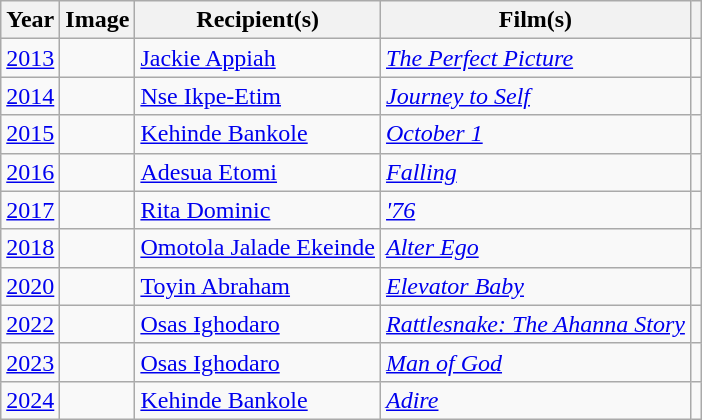<table class="wikitable sortable plainrowheaders">
<tr>
<th scope="col">Year</th>
<th scope="col">Image</th>
<th scope="col">Recipient(s)</th>
<th scope="col">Film(s)</th>
<th scope="col" class="unsortable"></th>
</tr>
<tr>
<td><a href='#'>2013</a></td>
<td></td>
<td><a href='#'>Jackie Appiah</a></td>
<td><em><a href='#'>The Perfect Picture</a></em></td>
<td style="text-align:center;"></td>
</tr>
<tr>
<td><a href='#'>2014</a></td>
<td></td>
<td><a href='#'>Nse Ikpe-Etim</a></td>
<td><em><a href='#'>Journey to Self</a></em></td>
<td style="text-align:center;"></td>
</tr>
<tr>
<td><a href='#'>2015</a></td>
<td></td>
<td><a href='#'>Kehinde Bankole</a></td>
<td><em><a href='#'>October 1</a></em></td>
<td style="text-align:center;"></td>
</tr>
<tr>
<td><a href='#'>2016</a></td>
<td></td>
<td><a href='#'>Adesua Etomi</a></td>
<td><em><a href='#'>Falling</a></em></td>
<td style="text-align:center;"></td>
</tr>
<tr>
<td><a href='#'>2017</a></td>
<td></td>
<td><a href='#'>Rita Dominic</a></td>
<td><em><a href='#'>'76</a></em></td>
<td style="text-align:center;"></td>
</tr>
<tr>
<td><a href='#'>2018</a></td>
<td></td>
<td><a href='#'>Omotola Jalade Ekeinde</a></td>
<td><em><a href='#'>Alter Ego</a></em></td>
<td style="text-align:center;"></td>
</tr>
<tr>
<td><a href='#'>2020</a></td>
<td></td>
<td><a href='#'>Toyin Abraham</a></td>
<td><em><a href='#'>Elevator Baby</a></em></td>
<td style="text-align:center;"></td>
</tr>
<tr>
<td><a href='#'>2022</a></td>
<td></td>
<td><a href='#'>Osas Ighodaro</a></td>
<td><em><a href='#'>Rattlesnake: The Ahanna Story</a></em></td>
<td style="text-align:center;"></td>
</tr>
<tr>
<td><a href='#'>2023</a></td>
<td></td>
<td><a href='#'>Osas Ighodaro</a></td>
<td><em><a href='#'>Man of God</a></em></td>
<td style="text-align:center;"></td>
</tr>
<tr>
<td><a href='#'>2024</a></td>
<td></td>
<td><a href='#'>Kehinde Bankole</a></td>
<td><em><a href='#'>Adire</a></em></td>
<td style="text-align:center;"></td>
</tr>
</table>
